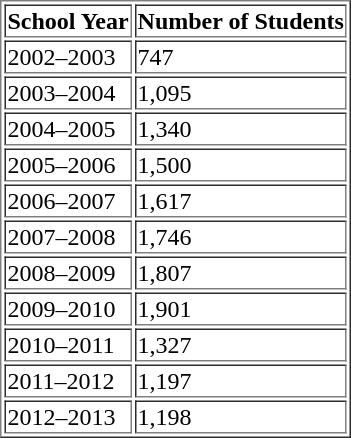<table border="1">
<tr>
<td><strong>School Year</strong></td>
<td><strong>Number of Students</strong></td>
</tr>
<tr>
<td>2002–2003</td>
<td>747</td>
</tr>
<tr>
<td>2003–2004</td>
<td>1,095</td>
</tr>
<tr>
<td>2004–2005</td>
<td>1,340</td>
</tr>
<tr>
<td>2005–2006</td>
<td>1,500</td>
</tr>
<tr>
<td>2006–2007</td>
<td>1,617</td>
</tr>
<tr>
<td>2007–2008</td>
<td>1,746</td>
</tr>
<tr>
<td>2008–2009</td>
<td>1,807</td>
</tr>
<tr>
<td>2009–2010</td>
<td>1,901</td>
</tr>
<tr>
<td>2010–2011</td>
<td>1,327</td>
</tr>
<tr>
<td>2011–2012</td>
<td>1,197</td>
</tr>
<tr>
<td>2012–2013</td>
<td>1,198</td>
</tr>
</table>
